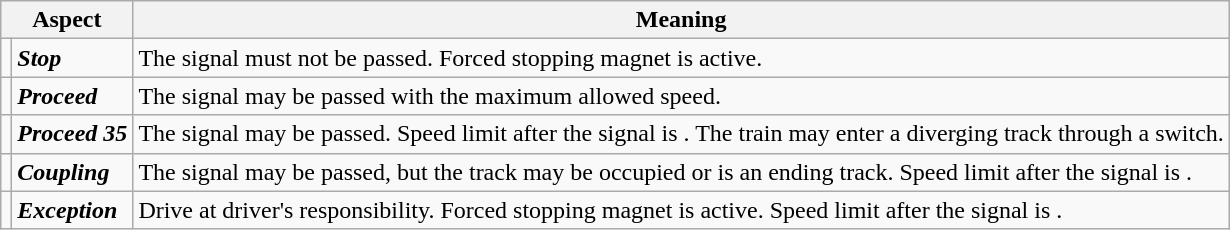<table class="wikitable">
<tr>
<th colspan="2">Aspect</th>
<th>Meaning</th>
</tr>
<tr>
<td></td>
<td><strong><em>Stop</em></strong></td>
<td>The signal must not be passed. Forced stopping magnet is active.</td>
</tr>
<tr>
<td></td>
<td><strong><em>Proceed</em></strong></td>
<td>The signal may be passed with the maximum allowed speed.</td>
</tr>
<tr>
<td></td>
<td><strong><em>Proceed 35</em></strong></td>
<td>The signal may be passed. Speed limit after the signal is . The train may enter a diverging track through a switch.</td>
</tr>
<tr>
<td></td>
<td><strong><em>Coupling</em></strong></td>
<td>The signal may be passed, but the track may be occupied or is an ending track. Speed limit after the signal is .</td>
</tr>
<tr>
<td></td>
<td><strong><em>Exception</em></strong></td>
<td>Drive at driver's responsibility. Forced stopping magnet is active. Speed limit after the signal is .</td>
</tr>
</table>
